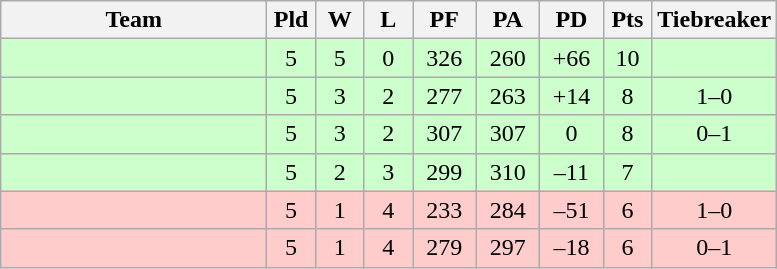<table class="wikitable" style="text-align:center;">
<tr>
<th width=170>Team</th>
<th width=25>Pld</th>
<th width=25>W</th>
<th width=25>L</th>
<th width=35>PF</th>
<th width=35>PA</th>
<th width=35>PD</th>
<th width=25>Pts</th>
<th width=50>Tiebreaker</th>
</tr>
<tr bgcolor=ccffcc>
<td align="left"></td>
<td>5</td>
<td>5</td>
<td>0</td>
<td>326</td>
<td>260</td>
<td>+66</td>
<td>10</td>
<td></td>
</tr>
<tr bgcolor=ccffcc>
<td align="left"></td>
<td>5</td>
<td>3</td>
<td>2</td>
<td>277</td>
<td>263</td>
<td>+14</td>
<td>8</td>
<td>1–0</td>
</tr>
<tr bgcolor=ccffcc>
<td align="left"></td>
<td>5</td>
<td>3</td>
<td>2</td>
<td>307</td>
<td>307</td>
<td>0</td>
<td>8</td>
<td>0–1</td>
</tr>
<tr bgcolor=ccffcc>
<td align="left"></td>
<td>5</td>
<td>2</td>
<td>3</td>
<td>299</td>
<td>310</td>
<td>–11</td>
<td>7</td>
<td></td>
</tr>
<tr bgcolor=ffcccc>
<td align="left"></td>
<td>5</td>
<td>1</td>
<td>4</td>
<td>233</td>
<td>284</td>
<td>–51</td>
<td>6</td>
<td>1–0</td>
</tr>
<tr bgcolor=ffcccc>
<td align="left"></td>
<td>5</td>
<td>1</td>
<td>4</td>
<td>279</td>
<td>297</td>
<td>–18</td>
<td>6</td>
<td>0–1</td>
</tr>
</table>
